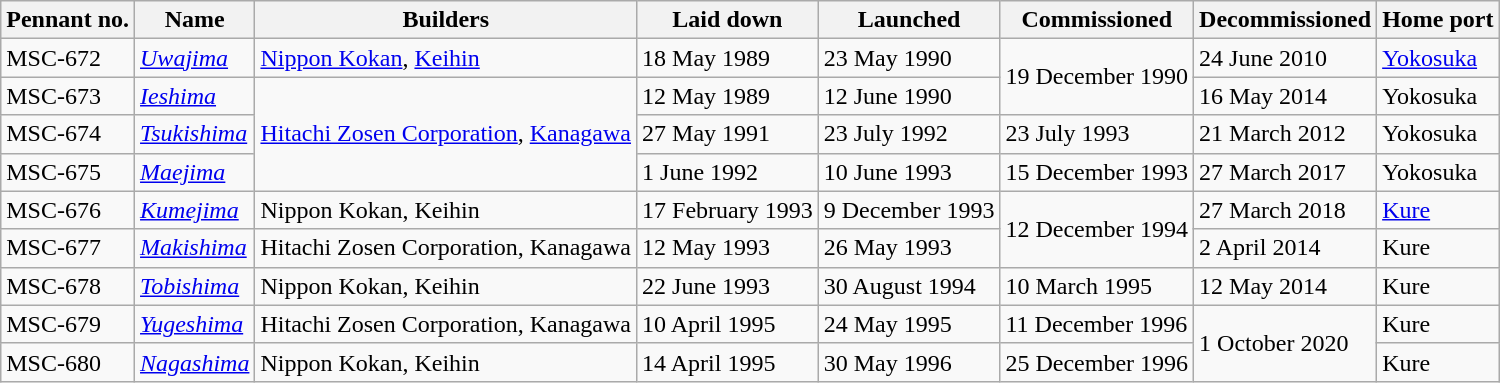<table class="wikitable">
<tr>
<th>Pennant no.</th>
<th>Name</th>
<th>Builders</th>
<th>Laid down</th>
<th>Launched</th>
<th>Commissioned</th>
<th>Decommissioned</th>
<th>Home port</th>
</tr>
<tr>
<td>MSC-672</td>
<td><em><a href='#'>Uwajima</a></em></td>
<td><a href='#'>Nippon Kokan</a>, <a href='#'>Keihin</a></td>
<td>18 May 1989</td>
<td>23 May 1990</td>
<td rowspan="2">19 December 1990</td>
<td>24 June 2010</td>
<td><a href='#'>Yokosuka</a></td>
</tr>
<tr>
<td>MSC-673</td>
<td><em><a href='#'>Ieshima</a></em></td>
<td rowspan="3"><a href='#'>Hitachi Zosen Corporation</a>, <a href='#'>Kanagawa</a></td>
<td>12 May 1989</td>
<td>12 June 1990</td>
<td>16 May 2014</td>
<td>Yokosuka</td>
</tr>
<tr>
<td>MSC-674</td>
<td><em><a href='#'>Tsukishima</a></em></td>
<td>27 May 1991</td>
<td>23 July 1992</td>
<td>23 July 1993</td>
<td>21 March 2012</td>
<td>Yokosuka</td>
</tr>
<tr>
<td>MSC-675</td>
<td><em><a href='#'>Maejima</a></em></td>
<td>1 June 1992</td>
<td>10 June 1993</td>
<td>15 December 1993</td>
<td>27 March 2017</td>
<td>Yokosuka</td>
</tr>
<tr>
<td>MSC-676</td>
<td><em><a href='#'>Kumejima</a></em></td>
<td>Nippon Kokan, Keihin</td>
<td>17 February 1993</td>
<td>9 December 1993</td>
<td rowspan="2">12 December 1994</td>
<td>27 March 2018</td>
<td><a href='#'>Kure</a></td>
</tr>
<tr>
<td>MSC-677</td>
<td><em><a href='#'>Makishima</a></em></td>
<td>Hitachi Zosen Corporation, Kanagawa</td>
<td>12 May 1993</td>
<td>26 May 1993</td>
<td>2 April 2014</td>
<td>Kure</td>
</tr>
<tr>
<td>MSC-678</td>
<td><em><a href='#'>Tobishima</a></em></td>
<td>Nippon Kokan, Keihin</td>
<td>22 June 1993</td>
<td>30 August 1994</td>
<td>10 March 1995</td>
<td>12 May 2014</td>
<td>Kure</td>
</tr>
<tr>
<td>MSC-679</td>
<td><em><a href='#'>Yugeshima</a></em></td>
<td>Hitachi Zosen Corporation, Kanagawa</td>
<td>10 April 1995</td>
<td>24 May 1995</td>
<td>11 December 1996</td>
<td rowspan="2">1 October 2020</td>
<td>Kure</td>
</tr>
<tr>
<td>MSC-680</td>
<td><em><a href='#'>Nagashima</a></em></td>
<td>Nippon Kokan, Keihin</td>
<td>14 April 1995</td>
<td>30 May 1996</td>
<td>25 December 1996</td>
<td>Kure</td>
</tr>
</table>
